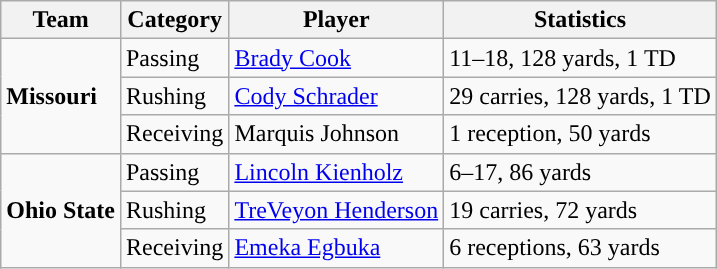<table class="wikitable" style="float: right;">
<tr>
<th>Team</th>
<th>Category</th>
<th>Player</th>
<th>Statistics</th>
</tr>
<tr>
<td rowspan=3><strong>Missouri</strong></td>
<td>Passing</td>
<td><a href='#'>Brady Cook</a></td>
<td>11–18, 128 yards, 1 TD</td>
</tr>
<tr>
<td>Rushing</td>
<td><a href='#'>Cody Schrader</a></td>
<td>29 carries, 128 yards, 1 TD</td>
</tr>
<tr>
<td>Receiving</td>
<td>Marquis Johnson</td>
<td>1 reception, 50 yards</td>
</tr>
<tr>
<td rowspan=3><strong>Ohio State</strong></td>
<td>Passing</td>
<td><a href='#'>Lincoln Kienholz</a></td>
<td>6–17, 86 yards</td>
</tr>
<tr>
<td>Rushing</td>
<td><a href='#'>TreVeyon Henderson</a></td>
<td>19 carries, 72 yards</td>
</tr>
<tr>
<td>Receiving</td>
<td><a href='#'>Emeka Egbuka</a></td>
<td>6 receptions, 63 yards</td>
</tr>
</table>
